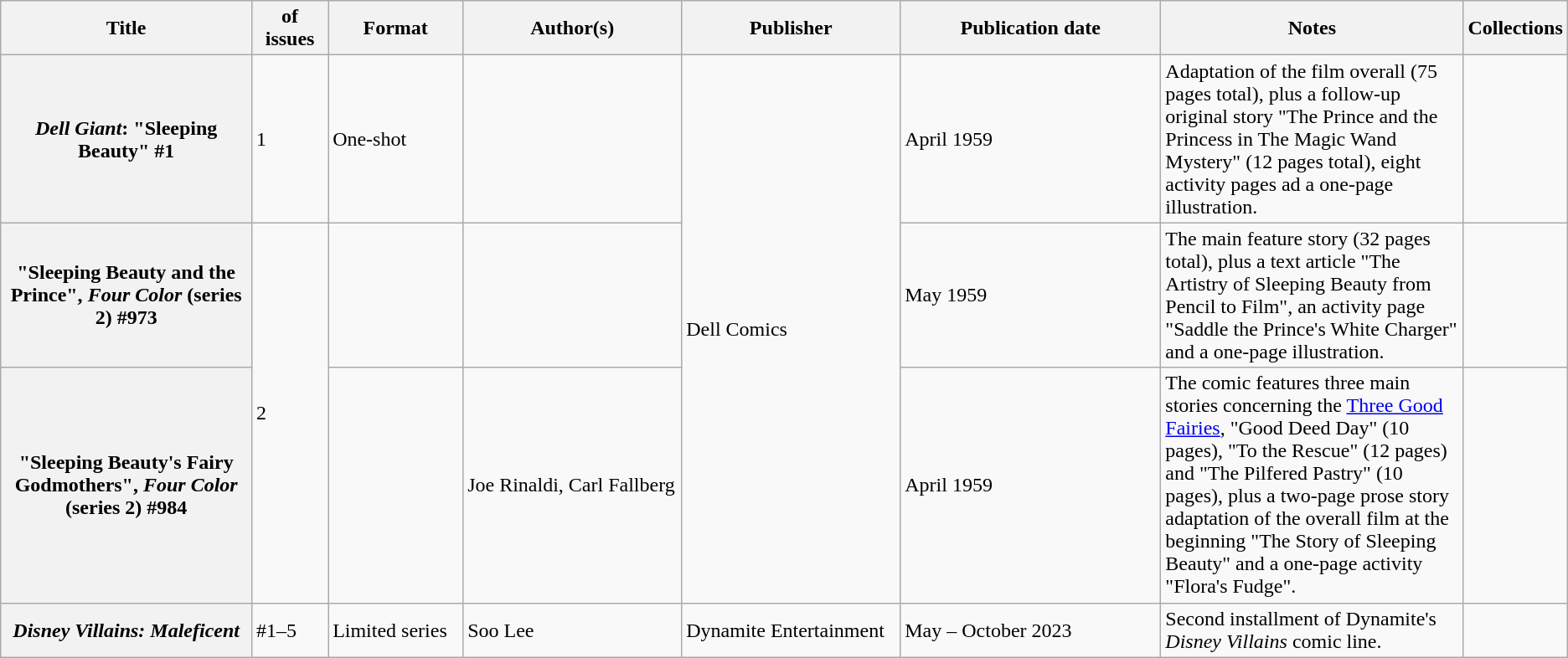<table class="wikitable">
<tr>
<th>Title</th>
<th style="width:40pt"> of issues</th>
<th style="width:75pt">Format</th>
<th style="width:125pt">Author(s)</th>
<th style="width:125pt">Publisher</th>
<th style="width:150pt">Publication date</th>
<th style="width:175pt">Notes</th>
<th>Collections</th>
</tr>
<tr>
<th><em>Dell Giant</em>: "Sleeping Beauty" #1</th>
<td>1</td>
<td>One-shot</td>
<td></td>
<td rowspan="3">Dell Comics</td>
<td>April 1959</td>
<td>Adaptation of the film overall (75 pages total), plus a follow-up original story "The Prince and the Princess in The Magic Wand Mystery" (12 pages total), eight activity pages ad a one-page illustration.</td>
<td></td>
</tr>
<tr>
<th>"Sleeping Beauty and the Prince", <em>Four Color</em> (series 2) #973</th>
<td rowspan="2">2</td>
<td></td>
<td></td>
<td>May 1959</td>
<td>The main feature story (32 pages total), plus a text article "The Artistry of Sleeping Beauty from Pencil to Film", an activity page "Saddle the Prince's White Charger" and a one-page illustration.</td>
<td></td>
</tr>
<tr>
<th>"Sleeping Beauty's Fairy Godmothers", <em>Four Color</em> (series 2) #984</th>
<td></td>
<td>Joe Rinaldi, Carl Fallberg</td>
<td>April 1959</td>
<td>The comic features three main stories concerning the <a href='#'>Three Good Fairies</a>, "Good Deed Day" (10 pages), "To the Rescue" (12 pages) and "The Pilfered Pastry" (10 pages), plus a two-page prose story adaptation of the overall film at the beginning "The Story of Sleeping Beauty" and a one-page activity "Flora's Fudge".</td>
<td></td>
</tr>
<tr>
<th><em>Disney Villains: Maleficent</em></th>
<td>#1–5</td>
<td>Limited series</td>
<td>Soo Lee</td>
<td>Dynamite Entertainment</td>
<td>May – October 2023</td>
<td>Second installment of Dynamite's <em>Disney Villains</em> comic line.</td>
<td></td>
</tr>
</table>
